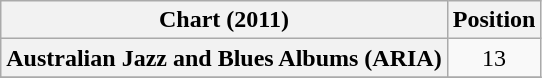<table class="wikitable sortable plainrowheaders" style="text-align:center">
<tr>
<th scope="col">Chart (2011)</th>
<th scope="col">Position</th>
</tr>
<tr>
<th scope="row">Australian Jazz and Blues Albums (ARIA)</th>
<td>13</td>
</tr>
<tr>
</tr>
</table>
